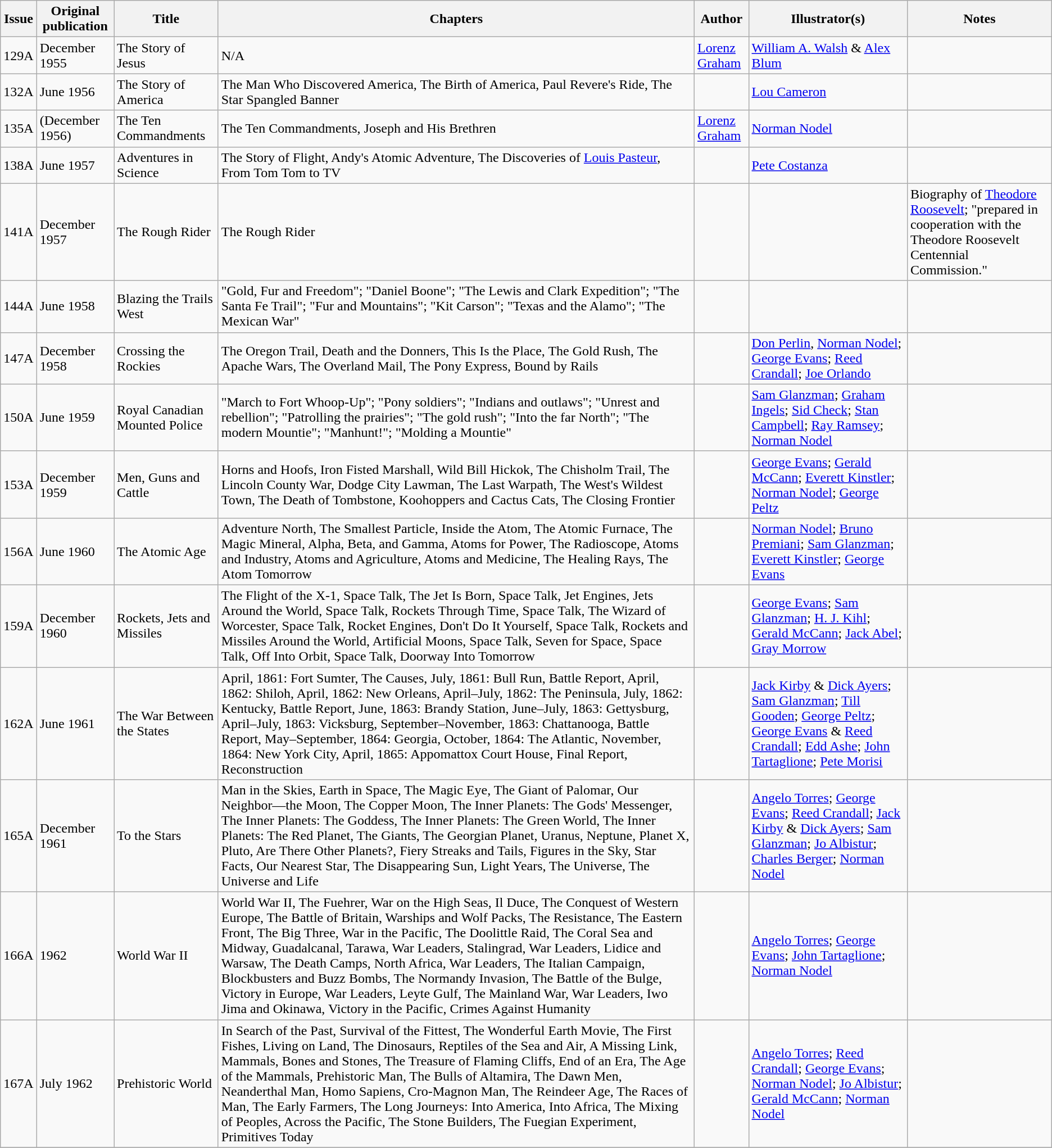<table class="wikitable sortable collapsible collapsed" border="1">
<tr>
<th>Issue</th>
<th>Original publication</th>
<th>Title</th>
<th>Chapters</th>
<th>Author</th>
<th>Illustrator(s)</th>
<th>Notes</th>
</tr>
<tr>
<td>129A</td>
<td>December 1955</td>
<td>The Story of Jesus</td>
<td>N/A</td>
<td><a href='#'>Lorenz Graham</a></td>
<td><a href='#'>William A. Walsh</a> & <a href='#'>Alex Blum</a></td>
<td></td>
</tr>
<tr>
<td>132A</td>
<td>June 1956</td>
<td>The Story of America</td>
<td>The Man Who Discovered America, The Birth of America, Paul Revere's Ride, The Star Spangled Banner</td>
<td></td>
<td><a href='#'>Lou Cameron</a></td>
<td></td>
</tr>
<tr>
<td>135A</td>
<td>(December 1956)</td>
<td>The Ten Commandments</td>
<td>The Ten Commandments, Joseph and His Brethren</td>
<td><a href='#'>Lorenz Graham</a></td>
<td><a href='#'>Norman Nodel</a></td>
<td></td>
</tr>
<tr>
<td>138A</td>
<td>June 1957</td>
<td>Adventures in Science</td>
<td>The Story of Flight, Andy's Atomic Adventure, The Discoveries of <a href='#'>Louis Pasteur</a>, From Tom Tom to TV</td>
<td></td>
<td><a href='#'>Pete Costanza</a></td>
<td></td>
</tr>
<tr>
<td>141A</td>
<td>December 1957</td>
<td>The Rough Rider</td>
<td>The Rough Rider</td>
<td></td>
<td></td>
<td>Biography of <a href='#'>Theodore Roosevelt</a>; "prepared in cooperation with the Theodore Roosevelt Centennial Commission."</td>
</tr>
<tr>
<td>144A</td>
<td>June 1958</td>
<td>Blazing the Trails West</td>
<td>"Gold, Fur and Freedom"; "Daniel Boone"; "The Lewis and Clark Expedition"; "The Santa Fe Trail"; "Fur and Mountains"; "Kit Carson"; "Texas and the Alamo"; "The Mexican War"</td>
<td></td>
<td></td>
<td></td>
</tr>
<tr>
<td>147A</td>
<td>December 1958</td>
<td>Crossing the Rockies</td>
<td>The Oregon Trail, Death and the Donners, This Is the Place, The Gold Rush, The Apache Wars, The Overland Mail, The Pony Express, Bound by Rails</td>
<td></td>
<td><a href='#'>Don Perlin</a>, <a href='#'>Norman Nodel</a>; <a href='#'>George Evans</a>; <a href='#'>Reed Crandall</a>; <a href='#'>Joe Orlando</a></td>
<td></td>
</tr>
<tr>
<td>150A</td>
<td>June 1959</td>
<td>Royal Canadian Mounted Police</td>
<td>"March to Fort Whoop-Up"; "Pony soldiers"; "Indians and outlaws"; "Unrest and rebellion"; "Patrolling the prairies"; "The gold rush"; "Into the far North"; "The modern Mountie"; "Manhunt!"; "Molding a Mountie"</td>
<td></td>
<td><a href='#'>Sam Glanzman</a>; <a href='#'>Graham Ingels</a>; <a href='#'>Sid Check</a>; <a href='#'>Stan Campbell</a>; <a href='#'>Ray Ramsey</a>; <a href='#'>Norman Nodel</a></td>
<td></td>
</tr>
<tr>
<td>153A</td>
<td>December 1959</td>
<td>Men, Guns and Cattle</td>
<td>Horns and Hoofs, Iron Fisted Marshall, Wild Bill Hickok, The Chisholm Trail, The Lincoln County War, Dodge City Lawman, The Last Warpath, The West's Wildest Town, The Death of Tombstone, Koohoppers and Cactus Cats, The Closing Frontier</td>
<td></td>
<td><a href='#'>George Evans</a>; <a href='#'>Gerald McCann</a>; <a href='#'>Everett Kinstler</a>; <a href='#'>Norman Nodel</a>; <a href='#'>George Peltz</a></td>
<td></td>
</tr>
<tr>
<td>156A</td>
<td>June 1960</td>
<td>The Atomic Age</td>
<td>Adventure North, The Smallest Particle, Inside the Atom, The Atomic Furnace, The Magic Mineral, Alpha, Beta, and Gamma, Atoms for Power, The Radioscope, Atoms and Industry, Atoms and Agriculture, Atoms and Medicine, The Healing Rays, The Atom Tomorrow</td>
<td></td>
<td><a href='#'>Norman Nodel</a>; <a href='#'>Bruno Premiani</a>; <a href='#'>Sam Glanzman</a>; <a href='#'>Everett Kinstler</a>; <a href='#'>George Evans</a></td>
<td></td>
</tr>
<tr>
<td>159A</td>
<td>December 1960</td>
<td>Rockets, Jets and Missiles</td>
<td>The Flight of the X-1, Space Talk, The Jet Is Born, Space Talk, Jet Engines, Jets Around the World, Space Talk, Rockets Through Time, Space Talk, The Wizard of Worcester, Space Talk, Rocket Engines, Don't Do It Yourself, Space Talk, Rockets and Missiles Around the World, Artificial Moons, Space Talk, Seven for Space, Space Talk, Off Into Orbit, Space Talk, Doorway Into Tomorrow</td>
<td></td>
<td><a href='#'>George Evans</a>; <a href='#'>Sam Glanzman</a>; <a href='#'>H. J. Kihl</a>; <a href='#'>Gerald McCann</a>; <a href='#'>Jack Abel</a>; <a href='#'>Gray Morrow</a></td>
<td></td>
</tr>
<tr>
<td>162A</td>
<td>June 1961</td>
<td>The War Between the States</td>
<td>April, 1861: Fort Sumter, The Causes, July, 1861: Bull Run, Battle Report, April, 1862: Shiloh, April, 1862: New Orleans, April–July, 1862: The Peninsula, July, 1862: Kentucky, Battle Report, June, 1863: Brandy Station, June–July, 1863: Gettysburg, April–July, 1863: Vicksburg, September–November, 1863: Chattanooga, Battle Report, May–September, 1864: Georgia, October, 1864: The Atlantic, November, 1864: New York City, April, 1865: Appomattox Court House, Final Report, Reconstruction</td>
<td></td>
<td><a href='#'>Jack Kirby</a> & <a href='#'>Dick Ayers</a>; <a href='#'>Sam Glanzman</a>; <a href='#'>Till Gooden</a>; <a href='#'>George Peltz</a>; <a href='#'>George Evans</a> & <a href='#'>Reed Crandall</a>; <a href='#'>Edd Ashe</a>; <a href='#'>John Tartaglione</a>; <a href='#'>Pete Morisi</a></td>
<td></td>
</tr>
<tr>
<td>165A</td>
<td>December 1961</td>
<td>To the Stars</td>
<td>Man in the Skies, Earth in Space, The Magic Eye, The Giant of Palomar, Our Neighbor—the Moon, The Copper Moon, The Inner Planets: The Gods' Messenger, The Inner Planets: The Goddess, The Inner Planets: The Green World, The Inner Planets: The Red Planet, The Giants, The Georgian Planet, Uranus, Neptune, Planet X, Pluto, Are There Other Planets?, Fiery Streaks and Tails, Figures in the Sky, Star Facts, Our Nearest Star, The Disappearing Sun, Light Years, The Universe, The Universe and Life</td>
<td></td>
<td><a href='#'>Angelo Torres</a>; <a href='#'>George Evans</a>; <a href='#'>Reed Crandall</a>; <a href='#'>Jack Kirby</a> & <a href='#'>Dick Ayers</a>; <a href='#'>Sam Glanzman</a>; <a href='#'>Jo Albistur</a>; <a href='#'>Charles Berger</a>; <a href='#'>Norman Nodel</a></td>
<td></td>
</tr>
<tr>
<td>166A</td>
<td>1962</td>
<td>World War II</td>
<td>World War II, The Fuehrer, War on the High Seas, Il Duce, The Conquest of Western Europe, The Battle of Britain, Warships and Wolf Packs, The Resistance, The Eastern Front, The Big Three, War in the Pacific, The Doolittle Raid, The Coral Sea and Midway, Guadalcanal, Tarawa, War Leaders, Stalingrad, War Leaders, Lidice and Warsaw, The Death Camps, North Africa, War Leaders, The Italian Campaign, Blockbusters and Buzz Bombs, The Normandy Invasion, The Battle of the Bulge, Victory in Europe, War Leaders, Leyte Gulf, The Mainland War, War Leaders, Iwo Jima and Okinawa, Victory in the Pacific, Crimes Against Humanity</td>
<td></td>
<td><a href='#'>Angelo Torres</a>; <a href='#'>George Evans</a>; <a href='#'>John Tartaglione</a>; <a href='#'>Norman Nodel</a></td>
<td></td>
</tr>
<tr>
<td>167A</td>
<td>July 1962</td>
<td>Prehistoric World</td>
<td>In Search of the Past, Survival of the Fittest, The Wonderful Earth Movie, The First Fishes, Living on Land, The Dinosaurs, Reptiles of the Sea and Air, A Missing Link, Mammals, Bones and Stones, The Treasure of Flaming Cliffs, End of an Era, The Age of the Mammals, Prehistoric Man, The Bulls of Altamira, The Dawn Men, Neanderthal Man, Homo Sapiens, Cro-Magnon Man, The Reindeer Age, The Races of Man, The Early Farmers, The Long Journeys: Into America, Into Africa, The Mixing of Peoples, Across the Pacific, The Stone Builders, The Fuegian Experiment, Primitives Today</td>
<td></td>
<td><a href='#'>Angelo Torres</a>; <a href='#'>Reed Crandall</a>; <a href='#'>George Evans</a>; <a href='#'>Norman Nodel</a>; <a href='#'>Jo Albistur</a>; <a href='#'>Gerald McCann</a>; <a href='#'>Norman Nodel</a></td>
<td></td>
</tr>
<tr>
</tr>
</table>
